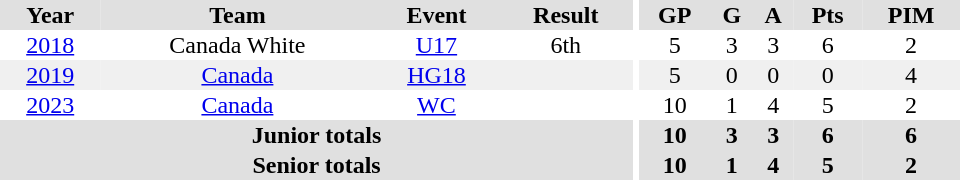<table border="0" cellpadding="1" cellspacing="0" ID="Table3" style="text-align:center; width:40em">
<tr bgcolor="#e0e0e0">
<th>Year</th>
<th>Team</th>
<th>Event</th>
<th>Result</th>
<th rowspan="99" bgcolor="#ffffff"></th>
<th>GP</th>
<th>G</th>
<th>A</th>
<th>Pts</th>
<th>PIM</th>
</tr>
<tr>
<td><a href='#'>2018</a></td>
<td>Canada White</td>
<td><a href='#'>U17</a></td>
<td>6th</td>
<td>5</td>
<td>3</td>
<td>3</td>
<td>6</td>
<td>2</td>
</tr>
<tr bgcolor="#f0f0f0">
<td><a href='#'>2019</a></td>
<td><a href='#'>Canada</a></td>
<td><a href='#'>HG18</a></td>
<td></td>
<td>5</td>
<td>0</td>
<td>0</td>
<td>0</td>
<td>4</td>
</tr>
<tr>
<td><a href='#'>2023</a></td>
<td><a href='#'>Canada</a></td>
<td><a href='#'>WC</a></td>
<td></td>
<td>10</td>
<td>1</td>
<td>4</td>
<td>5</td>
<td>2</td>
</tr>
<tr bgcolor="#e0e0e0">
<th colspan="4">Junior totals</th>
<th>10</th>
<th>3</th>
<th>3</th>
<th>6</th>
<th>6</th>
</tr>
<tr bgcolor="#e0e0e0">
<th colspan="4">Senior totals</th>
<th>10</th>
<th>1</th>
<th>4</th>
<th>5</th>
<th>2</th>
</tr>
</table>
